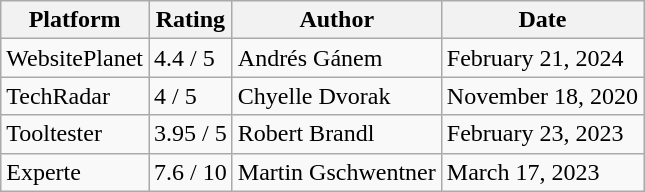<table class="wikitable">
<tr>
<th>Platform</th>
<th>Rating</th>
<th>Author</th>
<th>Date</th>
</tr>
<tr>
<td>WebsitePlanet</td>
<td>4.4 / 5</td>
<td>Andrés Gánem</td>
<td>February 21, 2024 </td>
</tr>
<tr>
<td>TechRadar</td>
<td>4 / 5</td>
<td>Chyelle Dvorak</td>
<td>November 18, 2020 </td>
</tr>
<tr>
<td>Tooltester</td>
<td>3.95 / 5</td>
<td>Robert Brandl</td>
<td>February 23, 2023 </td>
</tr>
<tr>
<td>Experte</td>
<td>7.6 / 10</td>
<td>Martin Gschwentner</td>
<td>March 17, 2023 </td>
</tr>
</table>
